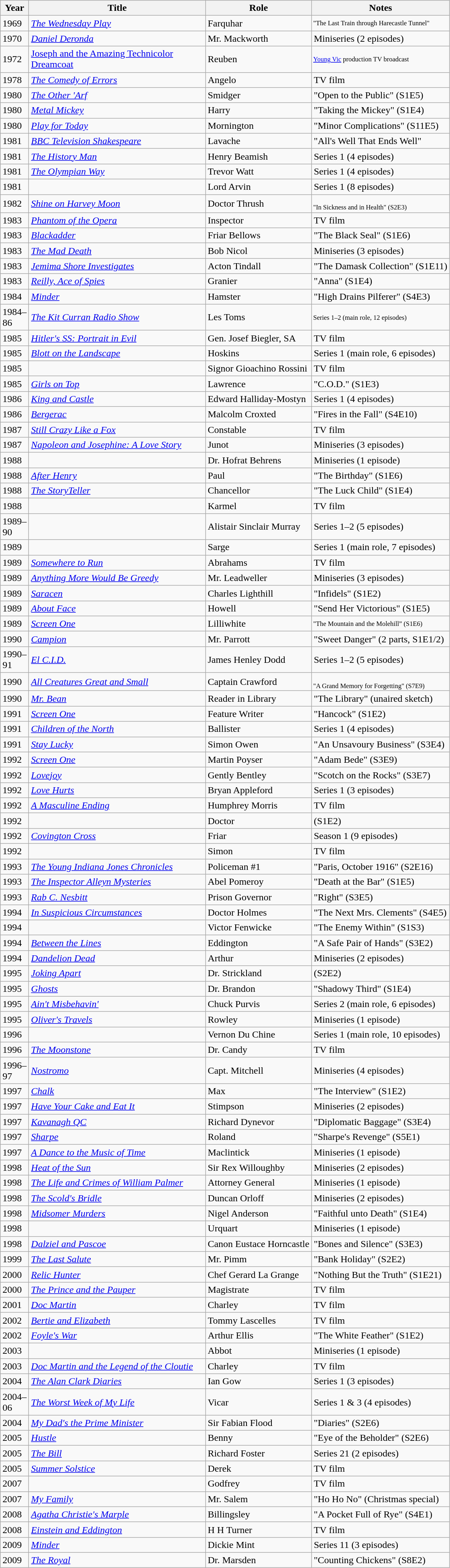<table class="wikitable plainrowheaders sortable">
<tr>
<th width="40" scope="col">Year</th>
<th width="286" scope="col">Title</th>
<th scope="col">Role</th>
<th scope="col">Notes</th>
</tr>
<tr>
<td>1969</td>
<td><em><a href='#'>The Wednesday Play</a></em></td>
<td>Farquhar</td>
<th style="background:#F9F9F9;font-size:11px;font-weight:normal;text-align:left;line-height:113%">"The Last Train through Harecastle Tunnel"</th>
</tr>
<tr>
<td>1970</td>
<td><em><a href='#'>Daniel Deronda</a></em></td>
<td>Mr. Mackworth</td>
<td>Miniseries (2 episodes)</td>
</tr>
<tr>
<td>1972</td>
<td><a href='#'>Joseph and the Amazing Technicolor Dreamcoat</a></td>
<td>Reuben</td>
<th style="background:#F9F9F9;font-size:11px;font-weight:normal;text-align:left;line-height:113%"><a href='#'>Young Vic</a> production TV broadcast</th>
</tr>
<tr>
<td>1978</td>
<td><em><a href='#'>The Comedy of Errors</a></em></td>
<td>Angelo</td>
<td>TV film</td>
</tr>
<tr>
<td>1980</td>
<td><em><a href='#'>The Other 'Arf</a></em></td>
<td>Smidger</td>
<td>"Open to the Public" (S1E5)</td>
</tr>
<tr>
<td>1980</td>
<td><em><a href='#'>Metal Mickey</a></em></td>
<td>Harry</td>
<td>"Taking the Mickey" (S1E4)</td>
</tr>
<tr>
<td>1980</td>
<td><em><a href='#'>Play for Today</a></em></td>
<td>Mornington</td>
<td>"Minor Complications" (S11E5)</td>
</tr>
<tr>
<td>1981</td>
<td><em><a href='#'>BBC Television Shakespeare</a></em></td>
<td>Lavache</td>
<td>"All's Well That Ends Well"</td>
</tr>
<tr>
<td>1981</td>
<td><em><a href='#'>The History Man</a></em></td>
<td>Henry Beamish</td>
<td>Series 1 (4 episodes)</td>
</tr>
<tr>
<td>1981</td>
<td><em><a href='#'>The Olympian Way</a></em></td>
<td>Trevor Watt</td>
<td>Series 1 (4 episodes)</td>
</tr>
<tr>
<td>1981</td>
<td><em></em></td>
<td>Lord Arvin</td>
<td>Series 1 (8 episodes)</td>
</tr>
<tr>
<td>1982</td>
<td><em><a href='#'>Shine on Harvey Moon</a></em></td>
<td>Doctor Thrush</td>
<th style="background:#F9F9F9;font-size:11px;font-weight:normal;text-align:left;line-height:113%"><br>"In Sickness and in Health" (S2E3)</th>
</tr>
<tr>
<td>1983</td>
<td><em><a href='#'>Phantom of the Opera</a></em></td>
<td>Inspector</td>
<td>TV film</td>
</tr>
<tr>
<td>1983</td>
<td><em><a href='#'>Blackadder</a></em></td>
<td>Friar Bellows</td>
<td>"The Black Seal" (S1E6)</td>
</tr>
<tr>
<td>1983</td>
<td><em><a href='#'>The Mad Death</a></em></td>
<td>Bob Nicol</td>
<td>Miniseries (3 episodes)</td>
</tr>
<tr>
<td>1983</td>
<td><em><a href='#'>Jemima Shore Investigates</a></em></td>
<td>Acton Tindall</td>
<td>"The Damask Collection" (S1E11)</td>
</tr>
<tr>
<td>1983</td>
<td><em><a href='#'>Reilly, Ace of Spies</a></em></td>
<td>Granier</td>
<td>"Anna" (S1E4)</td>
</tr>
<tr>
<td>1984</td>
<td><em><a href='#'>Minder</a></em></td>
<td>Hamster</td>
<td>"High Drains Pilferer" (S4E3)</td>
</tr>
<tr>
<td>1984–86</td>
<td><em><a href='#'>The Kit Curran Radio Show</a></em></td>
<td>Les Toms</td>
<th style="background:#F9F9F9;font-size:11px;font-weight:normal;text-align:left;line-height:113%">Series 1–2 (main role, 12 episodes)</th>
</tr>
<tr>
<td>1985</td>
<td><em><a href='#'>Hitler's SS: Portrait in Evil</a></em></td>
<td>Gen. Josef Biegler, SA</td>
<td>TV film</td>
</tr>
<tr>
<td>1985</td>
<td><em><a href='#'>Blott on the Landscape</a></em></td>
<td>Hoskins</td>
<td>Series 1 (main role, 6 episodes)</td>
</tr>
<tr>
<td>1985</td>
<td><em></em></td>
<td>Signor Gioachino Rossini</td>
<td>TV film</td>
</tr>
<tr>
<td>1985</td>
<td><em><a href='#'>Girls on Top</a></em></td>
<td>Lawrence</td>
<td>"C.O.D." (S1E3)</td>
</tr>
<tr>
<td>1986</td>
<td><em><a href='#'>King and Castle</a></em></td>
<td>Edward Halliday-Mostyn</td>
<td>Series 1 (4 episodes)</td>
</tr>
<tr>
<td>1986</td>
<td><em><a href='#'>Bergerac</a></em></td>
<td>Malcolm Croxted</td>
<td>"Fires in the Fall" (S4E10)</td>
</tr>
<tr>
<td>1987</td>
<td><em><a href='#'>Still Crazy Like a Fox</a></em></td>
<td>Constable</td>
<td>TV film</td>
</tr>
<tr>
<td>1987</td>
<td><em><a href='#'>Napoleon and Josephine: A Love Story</a></em></td>
<td>Junot</td>
<td>Miniseries (3 episodes)</td>
</tr>
<tr>
<td>1988</td>
<td><em></em></td>
<td>Dr. Hofrat Behrens</td>
<td>Miniseries (1 episode)</td>
</tr>
<tr>
<td>1988</td>
<td><em><a href='#'>After Henry</a></em></td>
<td>Paul</td>
<td>"The Birthday" (S1E6)</td>
</tr>
<tr>
<td>1988</td>
<td><em><a href='#'>The StoryTeller</a></em></td>
<td>Chancellor</td>
<td>"The Luck Child" (S1E4)</td>
</tr>
<tr>
<td>1988</td>
<td><em></em></td>
<td>Karmel</td>
<td>TV film</td>
</tr>
<tr>
<td>1989–90</td>
<td><em></em></td>
<td>Alistair Sinclair Murray</td>
<td>Series 1–2 (5 episodes)</td>
</tr>
<tr>
<td>1989</td>
<td><em></em></td>
<td>Sarge</td>
<td>Series 1 (main role, 7 episodes)</td>
</tr>
<tr>
<td>1989</td>
<td><em><a href='#'>Somewhere to Run</a></em></td>
<td>Abrahams</td>
<td>TV film</td>
</tr>
<tr>
<td>1989</td>
<td><em><a href='#'>Anything More Would Be Greedy</a></em></td>
<td>Mr. Leadweller</td>
<td>Miniseries (3 episodes)</td>
</tr>
<tr>
<td>1989</td>
<td><em><a href='#'>Saracen</a></em></td>
<td>Charles Lighthill</td>
<td>"Infidels" (S1E2)</td>
</tr>
<tr>
<td>1989</td>
<td><em><a href='#'>About Face</a></em></td>
<td>Howell</td>
<td>"Send Her Victorious" (S1E5)</td>
</tr>
<tr>
<td>1989</td>
<td><em><a href='#'>Screen One</a></em></td>
<td>Lilliwhite</td>
<th style="background:#F9F9F9;font-size:11px;font-weight:normal;text-align:left;line-height:113%">"The Mountain and the Molehill” (S1E6)</th>
</tr>
<tr>
<td>1990</td>
<td><em><a href='#'>Campion</a></em></td>
<td>Mr. Parrott</td>
<td>"Sweet Danger" (2 parts, S1E1/2)</td>
</tr>
<tr>
<td>1990–91</td>
<td><em><a href='#'>El C.I.D.</a></em></td>
<td>James Henley Dodd</td>
<td>Series 1–2 (5 episodes)</td>
</tr>
<tr>
<td>1990</td>
<td><em><a href='#'>All Creatures Great and Small</a></em></td>
<td>Captain Crawford</td>
<th style="background:#F9F9F9;font-size:11px;font-weight:normal;text-align:left;line-height:113%"><br>"A Grand Memory for Forgetting" (S7E9)</th>
</tr>
<tr>
<td>1990</td>
<td><em><a href='#'>Mr. Bean</a></em></td>
<td>Reader in Library</td>
<td>"The Library" (unaired sketch)</td>
</tr>
<tr>
<td>1991</td>
<td><em><a href='#'>Screen One</a></em></td>
<td>Feature Writer</td>
<td>"Hancock" (S1E2)</td>
</tr>
<tr>
<td>1991</td>
<td><em><a href='#'>Children of the North</a></em></td>
<td>Ballister</td>
<td>Series 1 (4 episodes)</td>
</tr>
<tr>
<td>1991</td>
<td><em><a href='#'>Stay Lucky</a></em></td>
<td>Simon Owen</td>
<td>"An Unsavoury Business" (S3E4)</td>
</tr>
<tr>
<td>1992</td>
<td><em><a href='#'>Screen One</a></em></td>
<td>Martin Poyser</td>
<td>"Adam Bede" (S3E9)</td>
</tr>
<tr>
<td>1992</td>
<td><em><a href='#'>Lovejoy</a></em></td>
<td>Gently Bentley</td>
<td>"Scotch on the Rocks" (S3E7)</td>
</tr>
<tr>
<td>1992</td>
<td><em><a href='#'>Love Hurts</a></em></td>
<td>Bryan Appleford</td>
<td>Series 1 (3 episodes)</td>
</tr>
<tr>
<td>1992</td>
<td><em><a href='#'>A Masculine Ending</a></em></td>
<td>Humphrey Morris</td>
<td>TV film</td>
</tr>
<tr>
<td>1992</td>
<td><em></em></td>
<td>Doctor</td>
<td>(S1E2)</td>
</tr>
<tr>
<td>1992</td>
<td><em><a href='#'>Covington Cross</a></em></td>
<td>Friar</td>
<td>Season 1 (9 episodes)</td>
</tr>
<tr>
<td>1992</td>
<td><em></em> </td>
<td>Simon</td>
<td>TV film</td>
</tr>
<tr>
<td>1993</td>
<td><em><a href='#'>The Young Indiana Jones Chronicles</a></em></td>
<td>Policeman #1</td>
<td>"Paris, October 1916" (S2E16)</td>
</tr>
<tr>
<td>1993</td>
<td><em><a href='#'>The Inspector Alleyn Mysteries</a></em></td>
<td>Abel Pomeroy</td>
<td>"Death at the Bar" (S1E5)</td>
</tr>
<tr>
<td>1993</td>
<td><em><a href='#'>Rab C. Nesbitt</a></em></td>
<td>Prison Governor</td>
<td>"Right" (S3E5)</td>
</tr>
<tr>
<td>1994</td>
<td><em><a href='#'>In Suspicious Circumstances</a></em></td>
<td>Doctor Holmes</td>
<td>"The Next Mrs. Clements" (S4E5)</td>
</tr>
<tr>
<td>1994</td>
<td><em></em></td>
<td>Victor Fenwicke</td>
<td>"The Enemy Within" (S1S3)</td>
</tr>
<tr>
<td>1994</td>
<td><em><a href='#'>Between the Lines</a></em></td>
<td>Eddington</td>
<td>"A Safe Pair of Hands" (S3E2)</td>
</tr>
<tr>
<td>1994</td>
<td><em><a href='#'>Dandelion Dead</a></em></td>
<td>Arthur</td>
<td>Miniseries (2 episodes)</td>
</tr>
<tr>
<td>1995</td>
<td><em><a href='#'>Joking Apart</a></em></td>
<td>Dr. Strickland</td>
<td>(S2E2)</td>
</tr>
<tr>
<td>1995</td>
<td><em><a href='#'>Ghosts</a></em></td>
<td>Dr. Brandon</td>
<td>"Shadowy Third" (S1E4)</td>
</tr>
<tr>
<td>1995</td>
<td><em><a href='#'>Ain't Misbehavin'</a></em></td>
<td>Chuck Purvis</td>
<td>Series 2 (main role, 6 episodes)</td>
</tr>
<tr>
<td>1995</td>
<td><em><a href='#'>Oliver's Travels</a></em></td>
<td>Rowley</td>
<td>Miniseries (1 episode)</td>
</tr>
<tr>
<td>1996</td>
<td><em></em></td>
<td>Vernon Du Chine</td>
<td>Series 1 (main role, 10 episodes)</td>
</tr>
<tr>
<td>1996</td>
<td><em><a href='#'>The Moonstone</a></em></td>
<td>Dr. Candy</td>
<td>TV film</td>
</tr>
<tr>
<td>1996–97</td>
<td><em><a href='#'>Nostromo</a></em></td>
<td>Capt. Mitchell</td>
<td>Miniseries (4 episodes)</td>
</tr>
<tr>
<td>1997</td>
<td><em><a href='#'>Chalk</a></em></td>
<td>Max</td>
<td>"The Interview" (S1E2)</td>
</tr>
<tr>
<td>1997</td>
<td><em><a href='#'>Have Your Cake and Eat It</a></em></td>
<td>Stimpson</td>
<td>Miniseries (2 episodes)</td>
</tr>
<tr>
<td>1997</td>
<td><em><a href='#'>Kavanagh QC</a></em></td>
<td>Richard Dynevor</td>
<td>"Diplomatic Baggage" (S3E4)</td>
</tr>
<tr>
<td>1997</td>
<td><em><a href='#'>Sharpe</a></em></td>
<td>Roland</td>
<td>"Sharpe's Revenge" (S5E1)</td>
</tr>
<tr>
<td>1997</td>
<td><em><a href='#'>A Dance to the Music of Time</a></em></td>
<td>Maclintick</td>
<td>Miniseries (1 episode)</td>
</tr>
<tr>
<td>1998</td>
<td><em><a href='#'>Heat of the Sun</a></em></td>
<td>Sir Rex Willoughby</td>
<td>Miniseries (2 episodes)</td>
</tr>
<tr>
<td>1998</td>
<td><em><a href='#'>The Life and Crimes of William Palmer</a></em></td>
<td>Attorney General</td>
<td>Miniseries (1 episode)</td>
</tr>
<tr>
<td>1998</td>
<td><em><a href='#'>The Scold's Bridle</a></em></td>
<td>Duncan Orloff</td>
<td>Miniseries (2 episodes)</td>
</tr>
<tr>
<td>1998</td>
<td><em><a href='#'>Midsomer Murders</a></em></td>
<td>Nigel Anderson</td>
<td>"Faithful unto Death" (S1E4)</td>
</tr>
<tr>
<td>1998</td>
<td><em></em></td>
<td>Urquart</td>
<td>Miniseries (1 episode)</td>
</tr>
<tr>
<td>1998</td>
<td><em><a href='#'>Dalziel and Pascoe</a></em></td>
<td>Canon Eustace Horncastle</td>
<td>"Bones and Silence" (S3E3)</td>
</tr>
<tr>
<td>1999</td>
<td><em><a href='#'>The Last Salute</a></em></td>
<td>Mr. Pimm</td>
<td>"Bank Holiday" (S2E2)</td>
</tr>
<tr>
<td>2000</td>
<td><em><a href='#'>Relic Hunter</a></em></td>
<td>Chef Gerard La Grange</td>
<td>"Nothing But the Truth" (S1E21)</td>
</tr>
<tr>
<td>2000</td>
<td><em><a href='#'>The Prince and the Pauper</a></em></td>
<td>Magistrate</td>
<td>TV film</td>
</tr>
<tr>
<td>2001</td>
<td><em><a href='#'>Doc Martin</a></em></td>
<td>Charley</td>
<td>TV film</td>
</tr>
<tr>
<td>2002</td>
<td><em><a href='#'>Bertie and Elizabeth</a></em></td>
<td>Tommy Lascelles</td>
<td>TV film</td>
</tr>
<tr>
<td>2002</td>
<td><em><a href='#'>Foyle's War</a></em></td>
<td>Arthur Ellis</td>
<td>"The White Feather" (S1E2)</td>
</tr>
<tr>
<td>2003</td>
<td><em></em></td>
<td>Abbot</td>
<td>Miniseries (1 episode)</td>
</tr>
<tr>
<td>2003</td>
<td><em><a href='#'>Doc Martin and the Legend of the Cloutie</a></em></td>
<td>Charley</td>
<td>TV film</td>
</tr>
<tr>
<td>2004</td>
<td><em><a href='#'>The Alan Clark Diaries</a></em></td>
<td>Ian Gow</td>
<td>Series 1 (3 episodes)</td>
</tr>
<tr>
<td>2004–06</td>
<td><em><a href='#'>The Worst Week of My Life</a></em></td>
<td>Vicar</td>
<td>Series 1 & 3 (4 episodes)</td>
</tr>
<tr>
<td>2004</td>
<td><em><a href='#'>My Dad's the Prime Minister</a></em></td>
<td>Sir Fabian Flood</td>
<td>"Diaries" (S2E6)</td>
</tr>
<tr>
<td>2005</td>
<td><em><a href='#'>Hustle</a></em></td>
<td>Benny</td>
<td>"Eye of the Beholder" (S2E6)</td>
</tr>
<tr>
<td>2005</td>
<td><em><a href='#'>The Bill</a></em></td>
<td>Richard Foster</td>
<td>Series 21 (2 episodes)</td>
</tr>
<tr>
<td>2005</td>
<td><em><a href='#'>Summer Solstice</a></em></td>
<td>Derek</td>
<td>TV film</td>
</tr>
<tr>
<td>2007</td>
<td><em></em></td>
<td>Godfrey</td>
<td>TV film</td>
</tr>
<tr>
<td>2007</td>
<td><em><a href='#'>My Family</a></em></td>
<td>Mr. Salem</td>
<td>"Ho Ho No" (Christmas special)</td>
</tr>
<tr>
<td>2008</td>
<td><em><a href='#'>Agatha Christie's Marple</a></em></td>
<td>Billingsley</td>
<td>"A Pocket Full of Rye" (S4E1)</td>
</tr>
<tr>
<td>2008</td>
<td><em><a href='#'>Einstein and Eddington</a></em></td>
<td>H H Turner</td>
<td>TV film</td>
</tr>
<tr>
<td>2009</td>
<td><em><a href='#'>Minder</a></em></td>
<td>Dickie Mint</td>
<td>Series 11 (3 episodes)</td>
</tr>
<tr>
<td>2009</td>
<td><em><a href='#'>The Royal</a></em></td>
<td>Dr. Marsden</td>
<td>"Counting Chickens" (S8E2)</td>
</tr>
</table>
